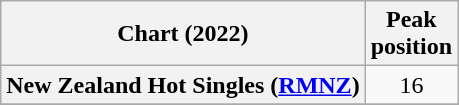<table class="wikitable sortable plainrowheaders" style="text-align:center">
<tr>
<th scope="col">Chart (2022)</th>
<th scope="col">Peak<br>position</th>
</tr>
<tr>
<th scope="row">New Zealand Hot Singles (<a href='#'>RMNZ</a>)</th>
<td>16</td>
</tr>
<tr>
</tr>
<tr>
</tr>
</table>
